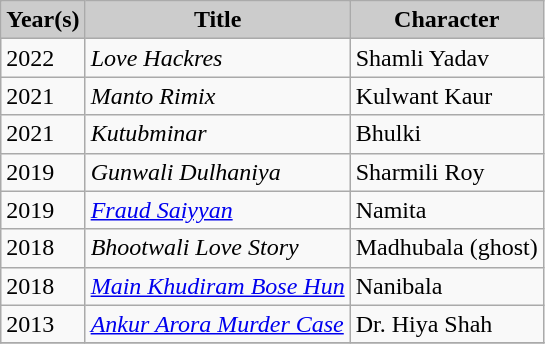<table class="wikitable sortable">
<tr>
<th style="background:#CCC;">Year(s)</th>
<th style="background:#CCC;">Title</th>
<th style="background:#CCC;">Character</th>
</tr>
<tr>
<td>2022</td>
<td><em>Love Hackres</em></td>
<td>Shamli Yadav</td>
</tr>
<tr>
<td>2021</td>
<td><em>Manto Rimix</em></td>
<td>Kulwant Kaur</td>
</tr>
<tr>
<td>2021</td>
<td><em>Kutubminar</em></td>
<td>Bhulki</td>
</tr>
<tr>
<td>2019</td>
<td><em>Gunwali Dulhaniya</em></td>
<td>Sharmili Roy</td>
</tr>
<tr>
<td>2019</td>
<td><em><a href='#'>Fraud Saiyyan</a></em></td>
<td>Namita</td>
</tr>
<tr>
<td>2018</td>
<td><em>Bhootwali Love Story</em></td>
<td>Madhubala (ghost)</td>
</tr>
<tr>
<td>2018</td>
<td><em><a href='#'>Main Khudiram Bose Hun</a></em></td>
<td>Nanibala</td>
</tr>
<tr>
<td>2013</td>
<td><em><a href='#'>Ankur Arora Murder Case</a></em></td>
<td>Dr. Hiya Shah</td>
</tr>
<tr>
</tr>
</table>
